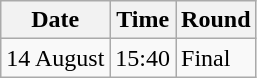<table class="wikitable">
<tr>
<th>Date</th>
<th>Time</th>
<th>Round</th>
</tr>
<tr>
<td>14 August</td>
<td>15:40</td>
<td>Final</td>
</tr>
</table>
